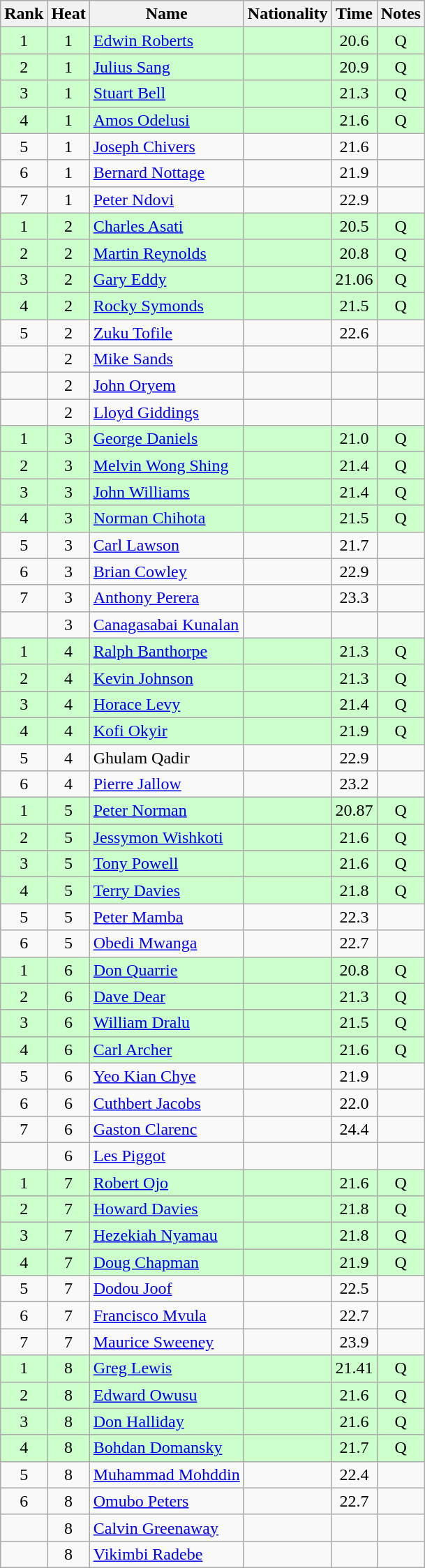<table class="wikitable sortable" style="text-align:center;">
<tr>
<th scope=col>Rank</th>
<th scope=col>Heat</th>
<th scope=col>Name</th>
<th scope=col>Nationality</th>
<th scope=col>Time</th>
<th scope=col>Notes</th>
</tr>
<tr style="background-color: #ccffcc;">
<td>1</td>
<td>1</td>
<td style="text-align:left;"><a href='#'>Edwin Roberts</a></td>
<td style="text-align:left;"></td>
<td>20.6</td>
<td>Q</td>
</tr>
<tr style="background-color: #ccffcc;">
<td>2</td>
<td>1</td>
<td style="text-align:left;"><a href='#'>Julius Sang</a></td>
<td style="text-align:left;"></td>
<td>20.9</td>
<td>Q</td>
</tr>
<tr style="background-color: #ccffcc;">
<td>3</td>
<td>1</td>
<td style="text-align:left;"><a href='#'>Stuart Bell</a></td>
<td style="text-align:left;"></td>
<td>21.3</td>
<td>Q</td>
</tr>
<tr style="background-color: #ccffcc;">
<td>4</td>
<td>1</td>
<td style="text-align:left;"><a href='#'>Amos Odelusi</a></td>
<td style="text-align:left;"></td>
<td>21.6</td>
<td>Q</td>
</tr>
<tr>
<td>5</td>
<td>1</td>
<td style="text-align:left;"><a href='#'>Joseph Chivers</a></td>
<td style="text-align:left;"></td>
<td>21.6</td>
<td></td>
</tr>
<tr>
<td>6</td>
<td>1</td>
<td style="text-align:left;"><a href='#'>Bernard Nottage</a></td>
<td style="text-align:left;"></td>
<td>21.9</td>
<td></td>
</tr>
<tr>
<td>7</td>
<td>1</td>
<td style="text-align:left;"><a href='#'>Peter Ndovi</a></td>
<td style="text-align:left;"></td>
<td>22.9</td>
<td></td>
</tr>
<tr style="background-color: #ccffcc;">
<td>1</td>
<td>2</td>
<td style="text-align:left;"><a href='#'>Charles Asati</a></td>
<td style="text-align:left;"></td>
<td>20.5</td>
<td>Q</td>
</tr>
<tr style="background-color: #ccffcc;">
<td>2</td>
<td>2</td>
<td style="text-align:left;"><a href='#'>Martin Reynolds</a></td>
<td style="text-align:left;"></td>
<td>20.8</td>
<td>Q</td>
</tr>
<tr style="background-color: #ccffcc;">
<td>3</td>
<td>2</td>
<td style="text-align:left;"><a href='#'>Gary Eddy</a></td>
<td style="text-align:left;"></td>
<td>21.06</td>
<td>Q</td>
</tr>
<tr style="background-color: #ccffcc;">
<td>4</td>
<td>2</td>
<td style="text-align:left;"><a href='#'>Rocky Symonds</a></td>
<td style="text-align:left;"></td>
<td>21.5</td>
<td>Q</td>
</tr>
<tr>
<td>5</td>
<td>2</td>
<td style="text-align:left;"><a href='#'>Zuku Tofile</a></td>
<td style="text-align:left;"></td>
<td>22.6</td>
<td></td>
</tr>
<tr>
<td></td>
<td>2</td>
<td style="text-align:left;"><a href='#'>Mike Sands</a></td>
<td style="text-align:left;"></td>
<td></td>
<td></td>
</tr>
<tr>
<td></td>
<td>2</td>
<td style="text-align:left;"><a href='#'>John Oryem</a></td>
<td style="text-align:left;"></td>
<td></td>
<td></td>
</tr>
<tr>
<td></td>
<td>2</td>
<td style="text-align:left;"><a href='#'>Lloyd Giddings</a></td>
<td style="text-align:left;"></td>
<td></td>
<td></td>
</tr>
<tr style="background-color: #ccffcc;">
<td>1</td>
<td>3</td>
<td style="text-align:left;"><a href='#'>George Daniels</a></td>
<td style="text-align:left;"></td>
<td>21.0</td>
<td>Q</td>
</tr>
<tr style="background-color: #ccffcc;">
<td>2</td>
<td>3</td>
<td style="text-align:left;"><a href='#'>Melvin Wong Shing</a></td>
<td style="text-align:left;"></td>
<td>21.4</td>
<td>Q</td>
</tr>
<tr style="background-color: #ccffcc;">
<td>3</td>
<td>3</td>
<td style="text-align:left;"><a href='#'>John Williams</a></td>
<td style="text-align:left;"></td>
<td>21.4</td>
<td>Q</td>
</tr>
<tr style="background-color: #ccffcc;">
<td>4</td>
<td>3</td>
<td style="text-align:left;"><a href='#'>Norman Chihota</a></td>
<td style="text-align:left;"></td>
<td>21.5</td>
<td>Q</td>
</tr>
<tr>
<td>5</td>
<td>3</td>
<td style="text-align:left;"><a href='#'>Carl Lawson</a></td>
<td style="text-align:left;"></td>
<td>21.7</td>
<td></td>
</tr>
<tr>
<td>6</td>
<td>3</td>
<td style="text-align:left;"><a href='#'>Brian Cowley</a></td>
<td style="text-align:left;"></td>
<td>22.9</td>
<td></td>
</tr>
<tr>
<td>7</td>
<td>3</td>
<td style="text-align:left;"><a href='#'>Anthony Perera</a></td>
<td style="text-align:left;"></td>
<td>23.3</td>
<td></td>
</tr>
<tr>
<td></td>
<td>3</td>
<td style="text-align:left;"><a href='#'>Canagasabai Kunalan</a></td>
<td style="text-align:left;"></td>
<td></td>
<td></td>
</tr>
<tr style="background-color: #ccffcc;">
<td>1</td>
<td>4</td>
<td style="text-align:left;"><a href='#'>Ralph Banthorpe</a></td>
<td style="text-align:left;"></td>
<td>21.3</td>
<td>Q</td>
</tr>
<tr style="background-color: #ccffcc;">
<td>2</td>
<td>4</td>
<td style="text-align:left;"><a href='#'>Kevin Johnson</a></td>
<td style="text-align:left;"></td>
<td>21.3</td>
<td>Q</td>
</tr>
<tr style="background-color: #ccffcc;">
<td>3</td>
<td>4</td>
<td style="text-align:left;"><a href='#'>Horace Levy</a></td>
<td style="text-align:left;"></td>
<td>21.4</td>
<td>Q</td>
</tr>
<tr style="background-color: #ccffcc;">
<td>4</td>
<td>4</td>
<td style="text-align:left;"><a href='#'>Kofi Okyir</a></td>
<td style="text-align:left;"></td>
<td>21.9</td>
<td>Q</td>
</tr>
<tr>
<td>5</td>
<td>4</td>
<td style="text-align:left;">Ghulam Qadir</td>
<td style="text-align:left;"></td>
<td>22.9</td>
<td></td>
</tr>
<tr>
<td>6</td>
<td>4</td>
<td style="text-align:left;"><a href='#'>Pierre Jallow</a></td>
<td style="text-align:left;"></td>
<td>23.2</td>
<td></td>
</tr>
<tr style="background-color: #ccffcc;">
<td>1</td>
<td>5</td>
<td style="text-align:left;"><a href='#'>Peter Norman</a></td>
<td style="text-align:left;"></td>
<td>20.87</td>
<td>Q</td>
</tr>
<tr style="background-color: #ccffcc;">
<td>2</td>
<td>5</td>
<td style="text-align:left;"><a href='#'>Jessymon Wishkoti</a></td>
<td style="text-align:left;"></td>
<td>21.6</td>
<td>Q</td>
</tr>
<tr style="background-color: #ccffcc;">
<td>3</td>
<td>5</td>
<td style="text-align:left;"><a href='#'>Tony Powell</a></td>
<td style="text-align:left;"></td>
<td>21.6</td>
<td>Q</td>
</tr>
<tr style="background-color: #ccffcc;">
<td>4</td>
<td>5</td>
<td style="text-align:left;"><a href='#'>Terry Davies</a></td>
<td style="text-align:left;"></td>
<td>21.8</td>
<td>Q</td>
</tr>
<tr>
<td>5</td>
<td>5</td>
<td style="text-align:left;"><a href='#'>Peter Mamba</a></td>
<td style="text-align:left;"></td>
<td>22.3</td>
<td></td>
</tr>
<tr>
<td>6</td>
<td>5</td>
<td style="text-align:left;"><a href='#'>Obedi Mwanga</a></td>
<td style="text-align:left;"></td>
<td>22.7</td>
<td></td>
</tr>
<tr style="background-color: #ccffcc;">
<td>1</td>
<td>6</td>
<td style="text-align:left;"><a href='#'>Don Quarrie</a></td>
<td style="text-align:left;"></td>
<td>20.8</td>
<td>Q</td>
</tr>
<tr style="background-color: #ccffcc;">
<td>2</td>
<td>6</td>
<td style="text-align:left;"><a href='#'>Dave Dear</a></td>
<td style="text-align:left;"></td>
<td>21.3</td>
<td>Q</td>
</tr>
<tr style="background-color: #ccffcc;">
<td>3</td>
<td>6</td>
<td style="text-align:left;"><a href='#'>William Dralu</a></td>
<td style="text-align:left;"></td>
<td>21.5</td>
<td>Q</td>
</tr>
<tr style="background-color: #ccffcc;">
<td>4</td>
<td>6</td>
<td style="text-align:left;"><a href='#'>Carl Archer</a></td>
<td style="text-align:left;"></td>
<td>21.6</td>
<td>Q</td>
</tr>
<tr>
<td>5</td>
<td>6</td>
<td style="text-align:left;"><a href='#'>Yeo Kian Chye</a></td>
<td style="text-align:left;"></td>
<td>21.9</td>
<td></td>
</tr>
<tr>
<td>6</td>
<td>6</td>
<td style="text-align:left;"><a href='#'>Cuthbert Jacobs</a></td>
<td style="text-align:left;"></td>
<td>22.0</td>
<td></td>
</tr>
<tr>
<td>7</td>
<td>6</td>
<td style="text-align:left;"><a href='#'>Gaston Clarenc</a></td>
<td style="text-align:left;"></td>
<td>24.4</td>
<td></td>
</tr>
<tr>
<td></td>
<td>6</td>
<td style="text-align:left;"><a href='#'>Les Piggot</a></td>
<td style="text-align:left;"></td>
<td></td>
<td></td>
</tr>
<tr style="background-color: #ccffcc;">
<td>1</td>
<td>7</td>
<td style="text-align:left;"><a href='#'>Robert Ojo</a></td>
<td style="text-align:left;"></td>
<td>21.6</td>
<td>Q</td>
</tr>
<tr style="background-color: #ccffcc;">
<td>2</td>
<td>7</td>
<td style="text-align:left;"><a href='#'>Howard Davies</a></td>
<td style="text-align:left;"></td>
<td>21.8</td>
<td>Q</td>
</tr>
<tr style="background-color: #ccffcc;">
<td>3</td>
<td>7</td>
<td style="text-align:left;"><a href='#'>Hezekiah Nyamau</a></td>
<td style="text-align:left;"></td>
<td>21.8</td>
<td>Q</td>
</tr>
<tr style="background-color: #ccffcc;">
<td>4</td>
<td>7</td>
<td style="text-align:left;"><a href='#'>Doug Chapman</a></td>
<td style="text-align:left;"></td>
<td>21.9</td>
<td>Q</td>
</tr>
<tr>
<td>5</td>
<td>7</td>
<td style="text-align:left;"><a href='#'>Dodou Joof</a></td>
<td style="text-align:left;"></td>
<td>22.5</td>
<td></td>
</tr>
<tr>
<td>6</td>
<td>7</td>
<td style="text-align:left;"><a href='#'>Francisco Mvula</a></td>
<td style="text-align:left;"></td>
<td>22.7</td>
<td></td>
</tr>
<tr>
<td>7</td>
<td>7</td>
<td style="text-align:left;"><a href='#'>Maurice Sweeney</a></td>
<td style="text-align:left;"></td>
<td>23.9</td>
<td></td>
</tr>
<tr style="background-color: #ccffcc;">
<td>1</td>
<td>8</td>
<td style="text-align:left;"><a href='#'>Greg Lewis</a></td>
<td style="text-align:left;"></td>
<td>21.41</td>
<td>Q</td>
</tr>
<tr style="background-color: #ccffcc;">
<td>2</td>
<td>8</td>
<td style="text-align:left;"><a href='#'>Edward Owusu</a></td>
<td style="text-align:left;"></td>
<td>21.6</td>
<td>Q</td>
</tr>
<tr style="background-color: #ccffcc;">
<td>3</td>
<td>8</td>
<td style="text-align:left;"><a href='#'>Don Halliday</a></td>
<td style="text-align:left;"></td>
<td>21.6</td>
<td>Q</td>
</tr>
<tr style="background-color: #ccffcc;">
<td>4</td>
<td>8</td>
<td style="text-align:left;"><a href='#'>Bohdan Domansky</a></td>
<td style="text-align:left;"></td>
<td>21.7</td>
<td>Q</td>
</tr>
<tr>
<td>5</td>
<td>8</td>
<td style="text-align:left;"><a href='#'>Muhammad Mohddin</a></td>
<td style="text-align:left;"></td>
<td>22.4</td>
<td></td>
</tr>
<tr>
<td>6</td>
<td>8</td>
<td style="text-align:left;"><a href='#'>Omubo Peters</a></td>
<td style="text-align:left;"></td>
<td>22.7</td>
<td></td>
</tr>
<tr>
<td></td>
<td>8</td>
<td style="text-align:left;"><a href='#'>Calvin Greenaway</a></td>
<td style="text-align:left;"></td>
<td></td>
<td></td>
</tr>
<tr>
<td></td>
<td>8</td>
<td style="text-align:left;"><a href='#'>Vikimbi Radebe</a></td>
<td style="text-align:left;"></td>
<td></td>
<td></td>
</tr>
</table>
